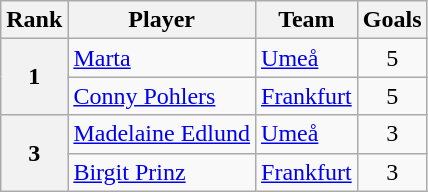<table class="wikitable">
<tr>
<th>Rank</th>
<th>Player</th>
<th>Team</th>
<th>Goals</th>
</tr>
<tr>
<th rowspan=2>1</th>
<td> <a href='#'>Marta</a></td>
<td><a href='#'>Umeå</a></td>
<td align=center>5</td>
</tr>
<tr>
<td> <a href='#'>Conny Pohlers</a></td>
<td><a href='#'>Frankfurt</a></td>
<td align=center>5</td>
</tr>
<tr>
<th rowspan=2>3</th>
<td> <a href='#'>Madelaine Edlund</a></td>
<td><a href='#'>Umeå</a></td>
<td align=center>3</td>
</tr>
<tr>
<td> <a href='#'>Birgit Prinz</a></td>
<td><a href='#'>Frankfurt</a></td>
<td align=center>3</td>
</tr>
</table>
